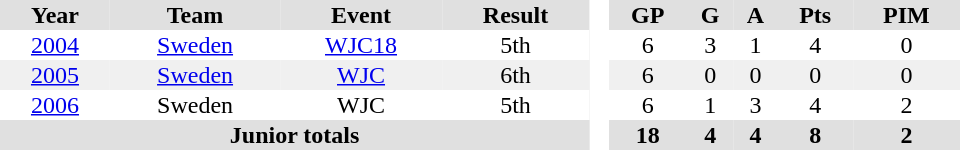<table border="0" cellpadding="1" cellspacing="0" style="text-align:center; width:40em">
<tr ALIGN="center" bgcolor="#e0e0e0">
<th>Year</th>
<th>Team</th>
<th>Event</th>
<th>Result</th>
<th rowspan="99" bgcolor="#ffffff"> </th>
<th>GP</th>
<th>G</th>
<th>A</th>
<th>Pts</th>
<th>PIM</th>
</tr>
<tr>
<td><a href='#'>2004</a></td>
<td><a href='#'>Sweden</a></td>
<td><a href='#'>WJC18</a></td>
<td>5th</td>
<td>6</td>
<td>3</td>
<td>1</td>
<td>4</td>
<td>0</td>
</tr>
<tr bgcolor="#f0f0f0">
<td><a href='#'>2005</a></td>
<td><a href='#'>Sweden</a></td>
<td><a href='#'>WJC</a></td>
<td>6th</td>
<td>6</td>
<td>0</td>
<td>0</td>
<td>0</td>
<td>0</td>
</tr>
<tr>
<td><a href='#'>2006</a></td>
<td>Sweden</td>
<td>WJC</td>
<td>5th</td>
<td>6</td>
<td>1</td>
<td>3</td>
<td>4</td>
<td>2</td>
</tr>
<tr bgcolor="#e0e0e0">
<th colspan="4">Junior totals</th>
<th>18</th>
<th>4</th>
<th>4</th>
<th>8</th>
<th>2</th>
</tr>
</table>
